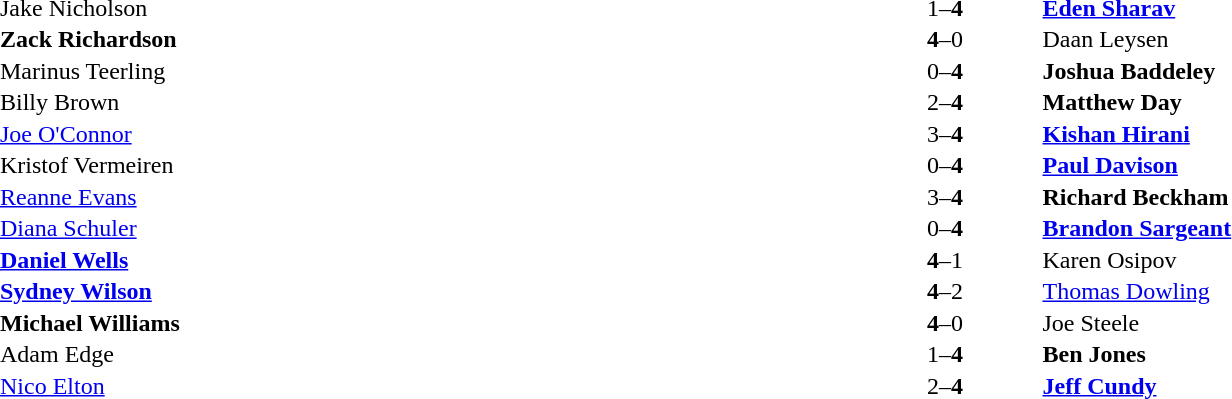<table width="100%" cellspacing="1">
<tr>
<th width=45%></th>
<th width=10%></th>
<th width=45%></th>
</tr>
<tr>
<td> Jake Nicholson</td>
<td align="center">1–<strong>4</strong></td>
<td> <strong><a href='#'>Eden Sharav</a></strong></td>
</tr>
<tr>
<td> <strong>Zack Richardson</strong></td>
<td align="center"><strong>4</strong>–0</td>
<td> Daan Leysen</td>
</tr>
<tr>
<td> Marinus Teerling</td>
<td align="center">0–<strong>4</strong></td>
<td> <strong>Joshua Baddeley</strong></td>
</tr>
<tr>
<td> Billy Brown</td>
<td align="center">2–<strong>4</strong></td>
<td> <strong>Matthew Day</strong></td>
</tr>
<tr>
<td> <a href='#'>Joe O'Connor</a></td>
<td align="center">3–<strong>4</strong></td>
<td> <strong><a href='#'>Kishan Hirani</a></strong></td>
</tr>
<tr>
<td> Kristof Vermeiren</td>
<td align="center">0–<strong>4</strong></td>
<td> <strong><a href='#'>Paul Davison</a></strong></td>
</tr>
<tr>
<td> <a href='#'>Reanne Evans</a></td>
<td align="center">3–<strong>4</strong></td>
<td> <strong>Richard Beckham</strong></td>
</tr>
<tr>
<td> <a href='#'>Diana Schuler</a></td>
<td align="center">0–<strong>4</strong></td>
<td> <strong><a href='#'>Brandon Sargeant</a></strong></td>
</tr>
<tr>
<td> <strong><a href='#'>Daniel Wells</a></strong></td>
<td align="center"><strong>4</strong>–1</td>
<td> Karen Osipov</td>
</tr>
<tr>
<td> <strong><a href='#'>Sydney Wilson</a></strong></td>
<td align="center"><strong>4</strong>–2</td>
<td> <a href='#'>Thomas Dowling</a></td>
</tr>
<tr>
<td> <strong>Michael Williams</strong></td>
<td align="center"><strong>4</strong>–0</td>
<td> Joe Steele</td>
</tr>
<tr>
<td> Adam Edge</td>
<td align="center">1–<strong>4</strong></td>
<td> <strong>Ben Jones</strong></td>
</tr>
<tr>
<td> <a href='#'>Nico Elton</a></td>
<td align="center">2–<strong>4</strong></td>
<td> <strong><a href='#'>Jeff Cundy</a></strong></td>
</tr>
</table>
